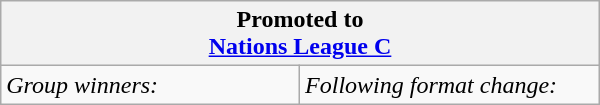<table class="wikitable" style="width:400px">
<tr>
<th colspan="2">Promoted to<br><a href='#'>Nations League C</a></th>
</tr>
<tr>
<td style="width:200px; vertical-align:top;"><em>Group winners:</em> </td>
<td style="width:200px"><em>Following format change:</em> </td>
</tr>
</table>
